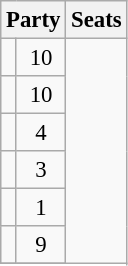<table class="wikitable" style="font-size: 95%;">
<tr>
<th colspan=2>Party</th>
<th>Seats</th>
</tr>
<tr>
<td></td>
<td align="center">10</td>
</tr>
<tr>
<td></td>
<td align="center">10</td>
</tr>
<tr>
<td></td>
<td align="center">4</td>
</tr>
<tr>
<td></td>
<td align="center">3</td>
</tr>
<tr>
<td></td>
<td align="center">1</td>
</tr>
<tr>
<td></td>
<td align="center">9</td>
</tr>
<tr>
</tr>
</table>
